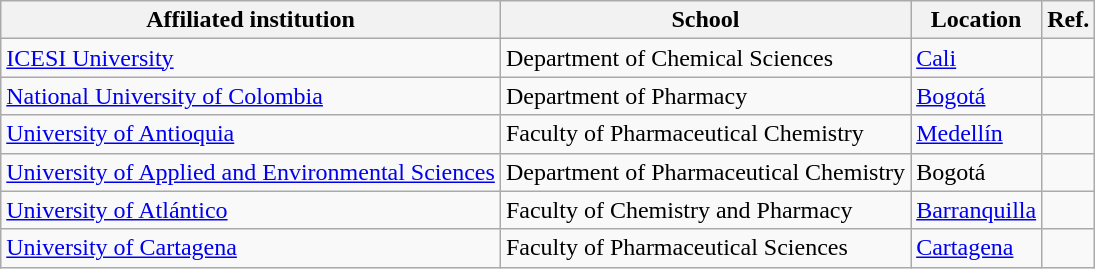<table class="wikitable sortable">
<tr>
<th>Affiliated institution</th>
<th>School</th>
<th>Location</th>
<th>Ref.</th>
</tr>
<tr>
<td><a href='#'>ICESI University</a></td>
<td>Department of Chemical Sciences</td>
<td><a href='#'>Cali</a></td>
<td></td>
</tr>
<tr>
<td><a href='#'>National University of Colombia</a></td>
<td>Department of Pharmacy</td>
<td><a href='#'>Bogotá</a></td>
<td></td>
</tr>
<tr>
<td><a href='#'>University of Antioquia</a></td>
<td>Faculty of Pharmaceutical Chemistry</td>
<td><a href='#'>Medellín</a></td>
<td></td>
</tr>
<tr>
<td><a href='#'>University of Applied and Environmental Sciences</a></td>
<td>Department of Pharmaceutical Chemistry</td>
<td>Bogotá</td>
<td></td>
</tr>
<tr>
<td><a href='#'>University of Atlántico</a></td>
<td>Faculty of Chemistry and Pharmacy</td>
<td><a href='#'>Barranquilla</a></td>
<td></td>
</tr>
<tr>
<td><a href='#'>University of Cartagena</a></td>
<td>Faculty of Pharmaceutical Sciences</td>
<td><a href='#'>Cartagena</a></td>
<td></td>
</tr>
</table>
